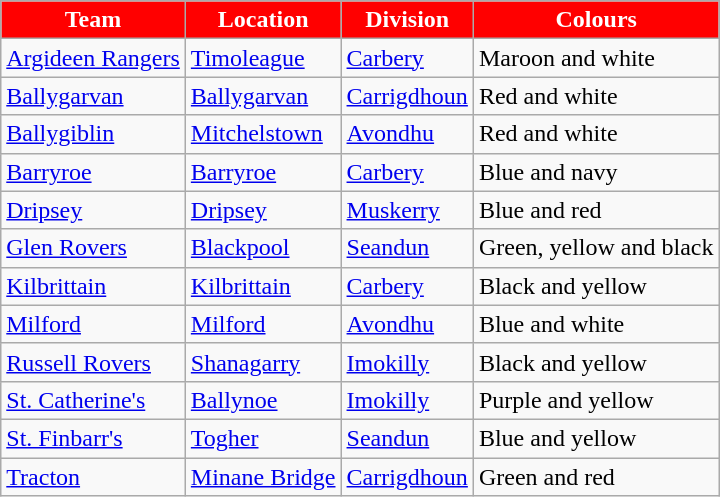<table class="wikitable sortable">
<tr>
<th style="background:red;color:white">Team</th>
<th style="background:red;color:white">Location</th>
<th style="background:red;color:white">Division</th>
<th style="background:red;color:white">Colours</th>
</tr>
<tr>
<td> <a href='#'>Argideen Rangers</a></td>
<td><a href='#'>Timoleague</a></td>
<td><a href='#'>Carbery</a></td>
<td>Maroon and white</td>
</tr>
<tr>
<td> <a href='#'>Ballygarvan</a></td>
<td><a href='#'>Ballygarvan</a></td>
<td><a href='#'>Carrigdhoun</a></td>
<td>Red and white</td>
</tr>
<tr>
<td> <a href='#'>Ballygiblin</a></td>
<td><a href='#'>Mitchelstown</a></td>
<td><a href='#'>Avondhu</a></td>
<td>Red and white</td>
</tr>
<tr>
<td> <a href='#'>Barryroe</a></td>
<td><a href='#'>Barryroe</a></td>
<td><a href='#'>Carbery</a></td>
<td>Blue and navy</td>
</tr>
<tr>
<td> <a href='#'>Dripsey</a></td>
<td><a href='#'>Dripsey</a></td>
<td><a href='#'>Muskerry</a></td>
<td>Blue and red</td>
</tr>
<tr>
<td> <a href='#'>Glen Rovers</a></td>
<td><a href='#'>Blackpool</a></td>
<td><a href='#'>Seandun</a></td>
<td>Green, yellow and black</td>
</tr>
<tr>
<td> <a href='#'>Kilbrittain</a></td>
<td><a href='#'>Kilbrittain</a></td>
<td><a href='#'>Carbery</a></td>
<td>Black and yellow</td>
</tr>
<tr>
<td> <a href='#'>Milford</a></td>
<td><a href='#'>Milford</a></td>
<td><a href='#'>Avondhu</a></td>
<td>Blue and white</td>
</tr>
<tr>
<td> <a href='#'>Russell Rovers</a></td>
<td><a href='#'>Shanagarry</a></td>
<td><a href='#'>Imokilly</a></td>
<td>Black and yellow</td>
</tr>
<tr>
<td> <a href='#'>St. Catherine's</a></td>
<td><a href='#'>Ballynoe</a></td>
<td><a href='#'>Imokilly</a></td>
<td>Purple and yellow</td>
</tr>
<tr>
<td> <a href='#'>St. Finbarr's</a></td>
<td><a href='#'>Togher</a></td>
<td><a href='#'>Seandun</a></td>
<td>Blue and yellow</td>
</tr>
<tr>
<td> <a href='#'>Tracton</a></td>
<td><a href='#'>Minane Bridge</a></td>
<td><a href='#'>Carrigdhoun</a></td>
<td>Green and red</td>
</tr>
</table>
